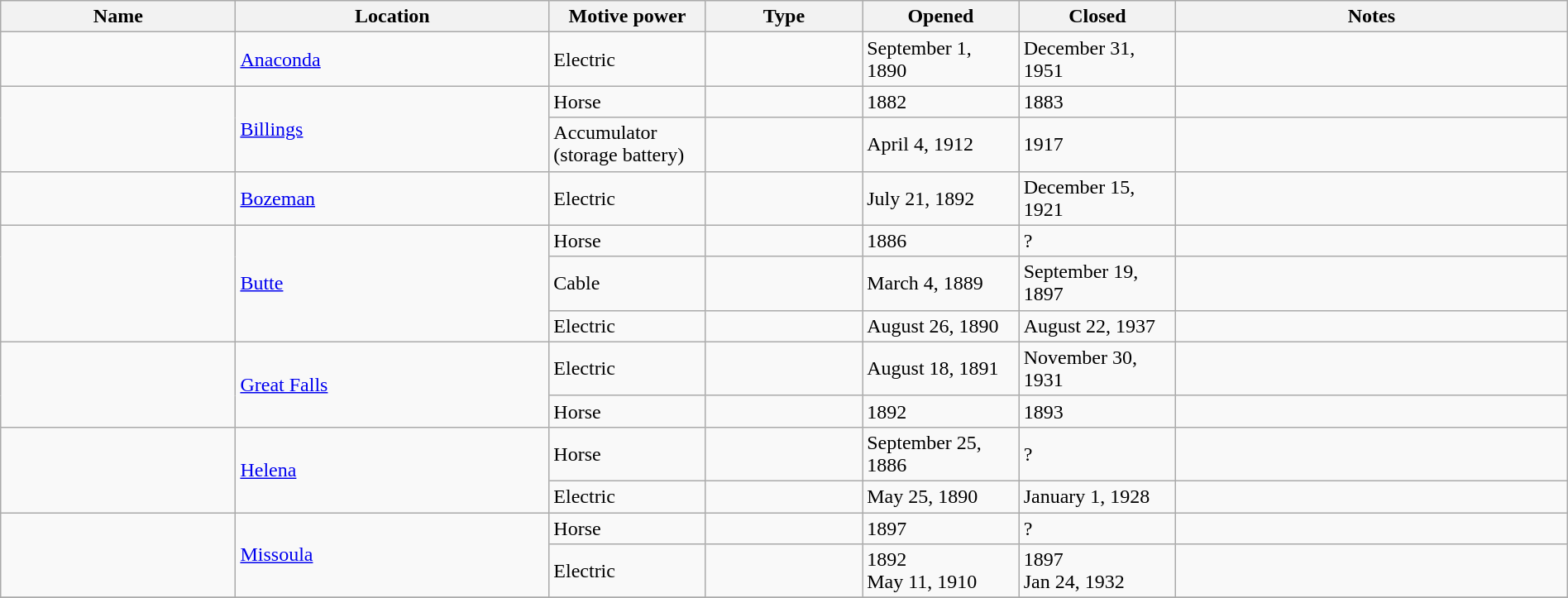<table class="wikitable sortable" width=100%>
<tr>
<th width=15%>Name</th>
<th width=20%>Location</th>
<th width=10%>Motive power</th>
<th width=10%>Type</th>
<th width=10%>Opened</th>
<th width=10%>Closed</th>
<th class="unsortable" width=25%>Notes</th>
</tr>
<tr>
<td> </td>
<td><a href='#'>Anaconda</a></td>
<td>Electric</td>
<td> </td>
<td>September 1, 1890</td>
<td>December 31, 1951</td>
<td> </td>
</tr>
<tr>
<td rowspan="2"> </td>
<td rowspan="2"><a href='#'>Billings</a></td>
<td>Horse</td>
<td> </td>
<td>1882</td>
<td>1883</td>
<td> </td>
</tr>
<tr>
<td>Accumulator (storage battery)</td>
<td> </td>
<td>April 4, 1912</td>
<td>1917</td>
<td> </td>
</tr>
<tr>
<td> </td>
<td><a href='#'>Bozeman</a></td>
<td>Electric</td>
<td> </td>
<td>July 21, 1892</td>
<td>December 15, 1921</td>
<td> </td>
</tr>
<tr>
<td rowspan="3"> </td>
<td rowspan="3"><a href='#'>Butte</a></td>
<td>Horse</td>
<td> </td>
<td>1886</td>
<td>?</td>
<td> </td>
</tr>
<tr>
<td>Cable</td>
<td> </td>
<td>March 4, 1889</td>
<td>September 19, 1897</td>
<td> </td>
</tr>
<tr>
<td>Electric</td>
<td> </td>
<td>August 26, 1890</td>
<td>August 22, 1937</td>
<td> </td>
</tr>
<tr>
<td rowspan="2"> </td>
<td rowspan="2"><a href='#'>Great Falls</a></td>
<td>Electric</td>
<td> </td>
<td>August 18, 1891</td>
<td>November 30, 1931</td>
<td> </td>
</tr>
<tr>
<td>Horse</td>
<td> </td>
<td>1892</td>
<td>1893</td>
<td> </td>
</tr>
<tr>
<td rowspan="2"> </td>
<td rowspan="2"><a href='#'>Helena</a></td>
<td>Horse</td>
<td> </td>
<td>September 25, 1886</td>
<td>?</td>
<td> </td>
</tr>
<tr>
<td>Electric</td>
<td> </td>
<td>May 25, 1890</td>
<td>January 1, 1928</td>
<td> </td>
</tr>
<tr>
<td rowspan="2"> </td>
<td rowspan="2"><a href='#'>Missoula</a></td>
<td>Horse</td>
<td> </td>
<td>1897</td>
<td>?</td>
<td> </td>
</tr>
<tr>
<td>Electric</td>
<td> </td>
<td>1892<br>May 11, 1910</td>
<td>1897<br>Jan 24, 1932</td>
<td> </td>
</tr>
<tr>
</tr>
</table>
